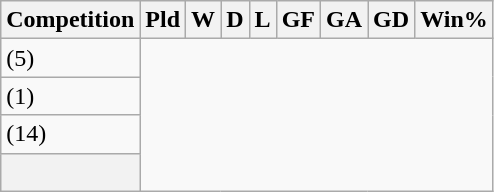<table class="wikitable sortable" style="text-align: center;">
<tr>
<th>Competition</th>
<th>Pld</th>
<th>W</th>
<th>D</th>
<th>L</th>
<th>GF</th>
<th>GA</th>
<th>GD</th>
<th>Win%</th>
</tr>
<tr>
<td align=left> (5)<br></td>
</tr>
<tr>
<td align=left> (1)<br></td>
</tr>
<tr>
<td align=left> (14)<br></td>
</tr>
<tr class="sortbottom">
<th><br></th>
</tr>
</table>
